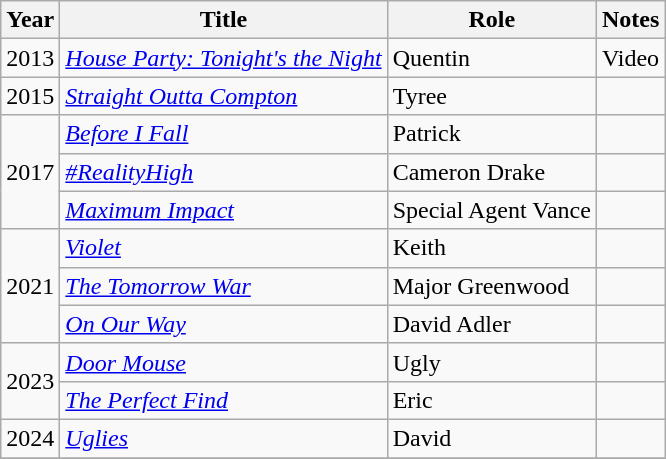<table class="wikitable sortable">
<tr>
<th>Year</th>
<th>Title</th>
<th>Role</th>
<th class="unsortable">Notes</th>
</tr>
<tr>
<td>2013</td>
<td><em><a href='#'>House Party: Tonight's the Night</a></em></td>
<td>Quentin</td>
<td>Video</td>
</tr>
<tr>
<td>2015</td>
<td><em><a href='#'>Straight Outta Compton</a></em></td>
<td>Tyree</td>
<td></td>
</tr>
<tr>
<td rowspan="3">2017</td>
<td><em><a href='#'>Before I Fall</a></em></td>
<td>Patrick</td>
<td></td>
</tr>
<tr>
<td><em><a href='#'>#RealityHigh</a></em></td>
<td>Cameron Drake</td>
<td></td>
</tr>
<tr>
<td><em><a href='#'>Maximum Impact</a></em></td>
<td>Special Agent Vance</td>
<td></td>
</tr>
<tr>
<td rowspan="3">2021</td>
<td><em><a href='#'>Violet</a></em></td>
<td>Keith</td>
<td></td>
</tr>
<tr>
<td><em><a href='#'>The Tomorrow War</a></em></td>
<td>Major Greenwood</td>
<td></td>
</tr>
<tr>
<td><em><a href='#'>On Our Way</a></em></td>
<td>David Adler</td>
<td></td>
</tr>
<tr>
<td rowspan="2">2023</td>
<td><em><a href='#'>Door Mouse</a></em></td>
<td>Ugly</td>
<td></td>
</tr>
<tr>
<td><em><a href='#'>The Perfect Find</a></em></td>
<td>Eric</td>
<td></td>
</tr>
<tr>
<td>2024</td>
<td><em><a href='#'>Uglies</a></em></td>
<td>David</td>
<td></td>
</tr>
<tr>
</tr>
</table>
